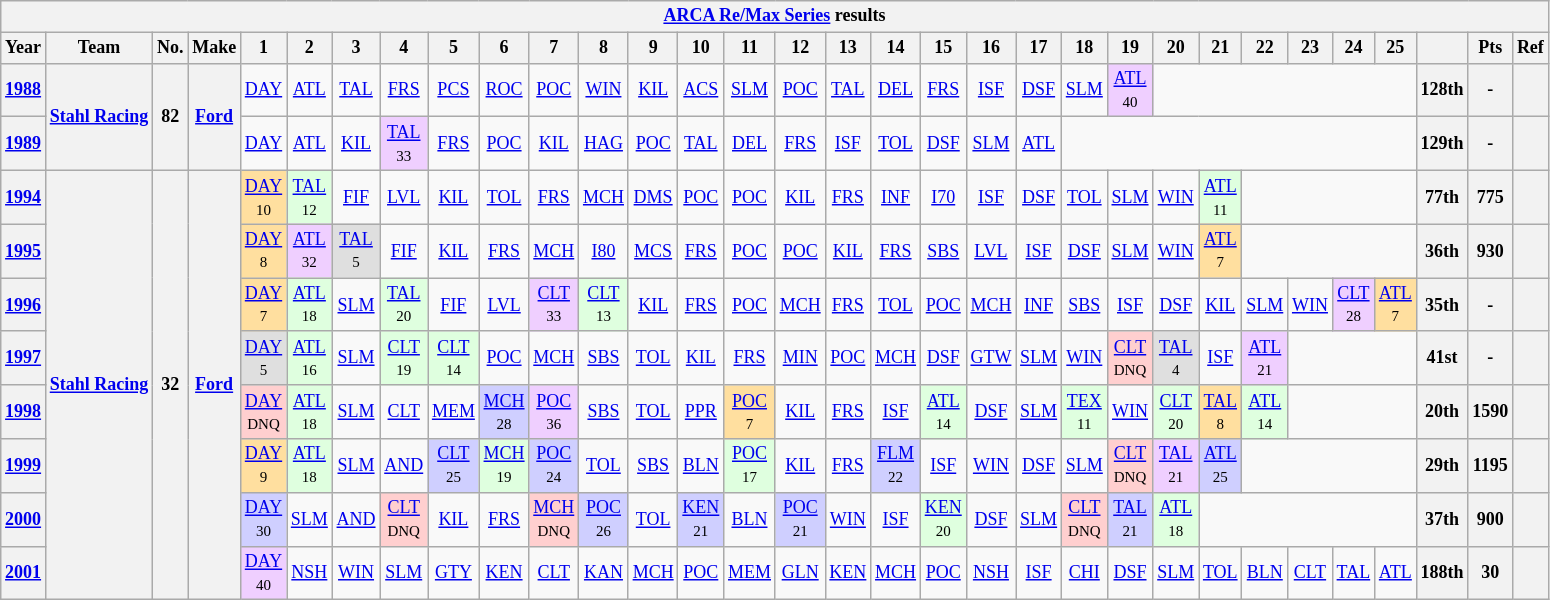<table class="wikitable" style="text-align:center; font-size:75%">
<tr>
<th colspan=45><a href='#'>ARCA Re/Max Series</a> results</th>
</tr>
<tr>
<th>Year</th>
<th>Team</th>
<th>No.</th>
<th>Make</th>
<th>1</th>
<th>2</th>
<th>3</th>
<th>4</th>
<th>5</th>
<th>6</th>
<th>7</th>
<th>8</th>
<th>9</th>
<th>10</th>
<th>11</th>
<th>12</th>
<th>13</th>
<th>14</th>
<th>15</th>
<th>16</th>
<th>17</th>
<th>18</th>
<th>19</th>
<th>20</th>
<th>21</th>
<th>22</th>
<th>23</th>
<th>24</th>
<th>25</th>
<th></th>
<th>Pts</th>
<th>Ref</th>
</tr>
<tr>
<th><a href='#'>1988</a></th>
<th rowspan=2><a href='#'>Stahl Racing</a></th>
<th rowspan=2>82</th>
<th rowspan=2><a href='#'>Ford</a></th>
<td><a href='#'>DAY</a></td>
<td><a href='#'>ATL</a></td>
<td><a href='#'>TAL</a></td>
<td><a href='#'>FRS</a></td>
<td><a href='#'>PCS</a></td>
<td><a href='#'>ROC</a></td>
<td><a href='#'>POC</a></td>
<td><a href='#'>WIN</a></td>
<td><a href='#'>KIL</a></td>
<td><a href='#'>ACS</a></td>
<td><a href='#'>SLM</a></td>
<td><a href='#'>POC</a></td>
<td><a href='#'>TAL</a></td>
<td><a href='#'>DEL</a></td>
<td><a href='#'>FRS</a></td>
<td><a href='#'>ISF</a></td>
<td><a href='#'>DSF</a></td>
<td><a href='#'>SLM</a></td>
<td style="background:#EFCFFF;"><a href='#'>ATL</a><br><small>40</small></td>
<td colspan=6></td>
<th>128th</th>
<th>-</th>
<th></th>
</tr>
<tr>
<th><a href='#'>1989</a></th>
<td><a href='#'>DAY</a></td>
<td><a href='#'>ATL</a></td>
<td><a href='#'>KIL</a></td>
<td style="background:#EFCFFF;"><a href='#'>TAL</a><br><small>33</small></td>
<td><a href='#'>FRS</a></td>
<td><a href='#'>POC</a></td>
<td><a href='#'>KIL</a></td>
<td><a href='#'>HAG</a></td>
<td><a href='#'>POC</a></td>
<td><a href='#'>TAL</a></td>
<td><a href='#'>DEL</a></td>
<td><a href='#'>FRS</a></td>
<td><a href='#'>ISF</a></td>
<td><a href='#'>TOL</a></td>
<td><a href='#'>DSF</a></td>
<td><a href='#'>SLM</a></td>
<td><a href='#'>ATL</a></td>
<td colspan=8></td>
<th>129th</th>
<th>-</th>
<th></th>
</tr>
<tr>
<th><a href='#'>1994</a></th>
<th rowspan=8><a href='#'>Stahl Racing</a></th>
<th rowspan=8>32</th>
<th rowspan=8><a href='#'>Ford</a></th>
<td style="background:#FFDF9F;"><a href='#'>DAY</a><br><small>10</small></td>
<td style="background:#DFFFDF;"><a href='#'>TAL</a><br><small>12</small></td>
<td><a href='#'>FIF</a></td>
<td><a href='#'>LVL</a></td>
<td><a href='#'>KIL</a></td>
<td><a href='#'>TOL</a></td>
<td><a href='#'>FRS</a></td>
<td><a href='#'>MCH</a></td>
<td><a href='#'>DMS</a></td>
<td><a href='#'>POC</a></td>
<td><a href='#'>POC</a></td>
<td><a href='#'>KIL</a></td>
<td><a href='#'>FRS</a></td>
<td><a href='#'>INF</a></td>
<td><a href='#'>I70</a></td>
<td><a href='#'>ISF</a></td>
<td><a href='#'>DSF</a></td>
<td><a href='#'>TOL</a></td>
<td><a href='#'>SLM</a></td>
<td><a href='#'>WIN</a></td>
<td style="background:#DFFFDF;"><a href='#'>ATL</a><br><small>11</small></td>
<td colspan=4></td>
<th>77th</th>
<th>775</th>
<th></th>
</tr>
<tr>
<th><a href='#'>1995</a></th>
<td style="background:#FFDF9F;"><a href='#'>DAY</a><br><small>8</small></td>
<td style="background:#EFCFFF;"><a href='#'>ATL</a><br><small>32</small></td>
<td style="background:#DFDFDF;"><a href='#'>TAL</a><br><small>5</small></td>
<td><a href='#'>FIF</a></td>
<td><a href='#'>KIL</a></td>
<td><a href='#'>FRS</a></td>
<td><a href='#'>MCH</a></td>
<td><a href='#'>I80</a></td>
<td><a href='#'>MCS</a></td>
<td><a href='#'>FRS</a></td>
<td><a href='#'>POC</a></td>
<td><a href='#'>POC</a></td>
<td><a href='#'>KIL</a></td>
<td><a href='#'>FRS</a></td>
<td><a href='#'>SBS</a></td>
<td><a href='#'>LVL</a></td>
<td><a href='#'>ISF</a></td>
<td><a href='#'>DSF</a></td>
<td><a href='#'>SLM</a></td>
<td><a href='#'>WIN</a></td>
<td style="background:#FFDF9F;"><a href='#'>ATL</a><br><small>7</small></td>
<td colspan=4></td>
<th>36th</th>
<th>930</th>
<th></th>
</tr>
<tr>
<th><a href='#'>1996</a></th>
<td style="background:#FFDF9F;"><a href='#'>DAY</a><br><small>7</small></td>
<td style="background:#DFFFDF;"><a href='#'>ATL</a><br><small>18</small></td>
<td><a href='#'>SLM</a></td>
<td style="background:#DFFFDF;"><a href='#'>TAL</a><br><small>20</small></td>
<td><a href='#'>FIF</a></td>
<td><a href='#'>LVL</a></td>
<td style="background:#EFCFFF;"><a href='#'>CLT</a><br><small>33</small></td>
<td style="background:#DFFFDF;"><a href='#'>CLT</a><br><small>13</small></td>
<td><a href='#'>KIL</a></td>
<td><a href='#'>FRS</a></td>
<td><a href='#'>POC</a></td>
<td><a href='#'>MCH</a></td>
<td><a href='#'>FRS</a></td>
<td><a href='#'>TOL</a></td>
<td><a href='#'>POC</a></td>
<td><a href='#'>MCH</a></td>
<td><a href='#'>INF</a></td>
<td><a href='#'>SBS</a></td>
<td><a href='#'>ISF</a></td>
<td><a href='#'>DSF</a></td>
<td><a href='#'>KIL</a></td>
<td><a href='#'>SLM</a></td>
<td><a href='#'>WIN</a></td>
<td style="background:#EFCFFF;"><a href='#'>CLT</a><br><small>28</small></td>
<td style="background:#FFDF9F;"><a href='#'>ATL</a><br><small>7</small></td>
<th>35th</th>
<th>-</th>
<th></th>
</tr>
<tr>
<th><a href='#'>1997</a></th>
<td style="background:#DFDFDF;"><a href='#'>DAY</a><br><small>5</small></td>
<td style="background:#DFFFDF;"><a href='#'>ATL</a><br><small>16</small></td>
<td><a href='#'>SLM</a></td>
<td style="background:#DFFFDF;"><a href='#'>CLT</a><br><small>19</small></td>
<td style="background:#DFFFDF;"><a href='#'>CLT</a><br><small>14</small></td>
<td><a href='#'>POC</a></td>
<td><a href='#'>MCH</a></td>
<td><a href='#'>SBS</a></td>
<td><a href='#'>TOL</a></td>
<td><a href='#'>KIL</a></td>
<td><a href='#'>FRS</a></td>
<td><a href='#'>MIN</a></td>
<td><a href='#'>POC</a></td>
<td><a href='#'>MCH</a></td>
<td><a href='#'>DSF</a></td>
<td><a href='#'>GTW</a></td>
<td><a href='#'>SLM</a></td>
<td><a href='#'>WIN</a></td>
<td style="background:#FFCFCF;"><a href='#'>CLT</a><br><small>DNQ</small></td>
<td style="background:#DFDFDF;"><a href='#'>TAL</a><br><small>4</small></td>
<td><a href='#'>ISF</a></td>
<td style="background:#EFCFFF;"><a href='#'>ATL</a><br><small>21</small></td>
<td colspan=3></td>
<th>41st</th>
<th>-</th>
<th></th>
</tr>
<tr>
<th><a href='#'>1998</a></th>
<td style="background:#FFCFCF;"><a href='#'>DAY</a><br><small>DNQ</small></td>
<td style="background:#DFFFDF;"><a href='#'>ATL</a><br><small>18</small></td>
<td><a href='#'>SLM</a></td>
<td><a href='#'>CLT</a></td>
<td><a href='#'>MEM</a></td>
<td style="background:#CFCFFF;"><a href='#'>MCH</a><br><small>28</small></td>
<td style="background:#EFCFFF;"><a href='#'>POC</a><br><small>36</small></td>
<td><a href='#'>SBS</a></td>
<td><a href='#'>TOL</a></td>
<td><a href='#'>PPR</a></td>
<td style="background:#FFDF9F;"><a href='#'>POC</a><br><small>7</small></td>
<td><a href='#'>KIL</a></td>
<td><a href='#'>FRS</a></td>
<td><a href='#'>ISF</a></td>
<td style="background:#DFFFDF;"><a href='#'>ATL</a><br><small>14</small></td>
<td><a href='#'>DSF</a></td>
<td><a href='#'>SLM</a></td>
<td style="background:#DFFFDF;"><a href='#'>TEX</a><br><small>11</small></td>
<td><a href='#'>WIN</a></td>
<td style="background:#DFFFDF;"><a href='#'>CLT</a><br><small>20</small></td>
<td style="background:#FFDF9F;"><a href='#'>TAL</a><br><small>8</small></td>
<td style="background:#DFFFDF;"><a href='#'>ATL</a><br><small>14</small></td>
<td colspan=3></td>
<th>20th</th>
<th>1590</th>
<th></th>
</tr>
<tr>
<th><a href='#'>1999</a></th>
<td style="background:#FFDF9F;"><a href='#'>DAY</a><br><small>9</small></td>
<td style="background:#DFFFDF;"><a href='#'>ATL</a><br><small>18</small></td>
<td><a href='#'>SLM</a></td>
<td><a href='#'>AND</a></td>
<td style="background:#CFCFFF;"><a href='#'>CLT</a><br><small>25</small></td>
<td style="background:#DFFFDF;"><a href='#'>MCH</a><br><small>19</small></td>
<td style="background:#CFCFFF;"><a href='#'>POC</a><br><small>24</small></td>
<td><a href='#'>TOL</a></td>
<td><a href='#'>SBS</a></td>
<td><a href='#'>BLN</a></td>
<td style="background:#DFFFDF;"><a href='#'>POC</a><br><small>17</small></td>
<td><a href='#'>KIL</a></td>
<td><a href='#'>FRS</a></td>
<td style="background:#CFCFFF;"><a href='#'>FLM</a><br><small>22</small></td>
<td><a href='#'>ISF</a></td>
<td><a href='#'>WIN</a></td>
<td><a href='#'>DSF</a></td>
<td><a href='#'>SLM</a></td>
<td style="background:#FFCFCF;"><a href='#'>CLT</a><br><small>DNQ</small></td>
<td style="background:#EFCFFF;"><a href='#'>TAL</a><br><small>21</small></td>
<td style="background:#CFCFFF;"><a href='#'>ATL</a><br><small>25</small></td>
<td colspan=4></td>
<th>29th</th>
<th>1195</th>
<th></th>
</tr>
<tr>
<th><a href='#'>2000</a></th>
<td style="background:#CFCFFF;"><a href='#'>DAY</a><br><small>30</small></td>
<td><a href='#'>SLM</a></td>
<td><a href='#'>AND</a></td>
<td style="background:#FFCFCF;"><a href='#'>CLT</a><br><small>DNQ</small></td>
<td><a href='#'>KIL</a></td>
<td><a href='#'>FRS</a></td>
<td style="background:#FFCFCF;"><a href='#'>MCH</a><br><small>DNQ</small></td>
<td style="background:#CFCFFF;"><a href='#'>POC</a><br><small>26</small></td>
<td><a href='#'>TOL</a></td>
<td style="background:#CFCFFF;"><a href='#'>KEN</a><br><small>21</small></td>
<td><a href='#'>BLN</a></td>
<td style="background:#CFCFFF;"><a href='#'>POC</a><br><small>21</small></td>
<td><a href='#'>WIN</a></td>
<td><a href='#'>ISF</a></td>
<td style="background:#DFFFDF;"><a href='#'>KEN</a><br><small>20</small></td>
<td><a href='#'>DSF</a></td>
<td><a href='#'>SLM</a></td>
<td style="background:#FFCFCF;"><a href='#'>CLT</a><br><small>DNQ</small></td>
<td style="background:#CFCFFF;"><a href='#'>TAL</a><br><small>21</small></td>
<td style="background:#DFFFDF;"><a href='#'>ATL</a><br><small>18</small></td>
<td colspan=5></td>
<th>37th</th>
<th>900</th>
<th></th>
</tr>
<tr>
<th><a href='#'>2001</a></th>
<td style="background:#EFCFFF;"><a href='#'>DAY</a><br><small>40</small></td>
<td><a href='#'>NSH</a></td>
<td><a href='#'>WIN</a></td>
<td><a href='#'>SLM</a></td>
<td><a href='#'>GTY</a></td>
<td><a href='#'>KEN</a></td>
<td><a href='#'>CLT</a></td>
<td><a href='#'>KAN</a></td>
<td><a href='#'>MCH</a></td>
<td><a href='#'>POC</a></td>
<td><a href='#'>MEM</a></td>
<td><a href='#'>GLN</a></td>
<td><a href='#'>KEN</a></td>
<td><a href='#'>MCH</a></td>
<td><a href='#'>POC</a></td>
<td><a href='#'>NSH</a></td>
<td><a href='#'>ISF</a></td>
<td><a href='#'>CHI</a></td>
<td><a href='#'>DSF</a></td>
<td><a href='#'>SLM</a></td>
<td><a href='#'>TOL</a></td>
<td><a href='#'>BLN</a></td>
<td><a href='#'>CLT</a></td>
<td><a href='#'>TAL</a></td>
<td><a href='#'>ATL</a></td>
<th>188th</th>
<th>30</th>
<th></th>
</tr>
</table>
